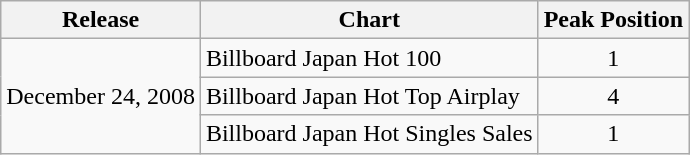<table class="wikitable">
<tr>
<th>Release</th>
<th>Chart</th>
<th>Peak Position</th>
</tr>
<tr>
<td rowspan="3">December 24, 2008</td>
<td>Billboard Japan Hot 100</td>
<td align="center">1</td>
</tr>
<tr>
<td>Billboard Japan Hot Top Airplay</td>
<td align="center">4</td>
</tr>
<tr>
<td>Billboard Japan Hot Singles Sales</td>
<td align="center">1</td>
</tr>
</table>
